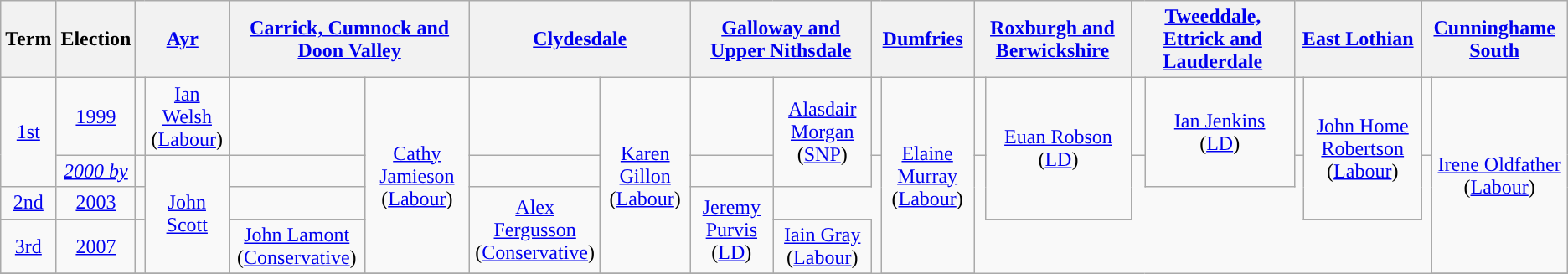<table class="wikitable" style="text-align:center">
<tr>
<th>Term</th>
<th>Election</th>
<th colspan="2"><a href='#'>Ayr</a></th>
<th colspan="2"><a href='#'>Carrick, Cumnock and Doon Valley</a></th>
<th colspan="2"><a href='#'>Clydesdale</a></th>
<th colspan="2"><a href='#'>Galloway and Upper Nithsdale</a></th>
<th colspan="2"><a href='#'>Dumfries</a></th>
<th colspan="2"><a href='#'>Roxburgh and Berwickshire</a></th>
<th colspan="2"><a href='#'>Tweeddale, Ettrick and Lauderdale</a></th>
<th colspan="2"><a href='#'>East Lothian</a></th>
<th colspan="2"><a href='#'>Cunninghame South</a></th>
</tr>
<tr>
<td rowspan="2"><a href='#'>1st</a></td>
<td rowspan="1"><a href='#'>1999</a></td>
<td style="color:inherit;background:"></td>
<td><a href='#'>Ian Welsh</a><br>(<a href='#'>Labour</a>)</td>
<td></td>
<td rowspan="4"><a href='#'>Cathy Jamieson</a><br>(<a href='#'>Labour</a>)</td>
<td></td>
<td rowspan="4"><a href='#'>Karen Gillon</a><br>(<a href='#'>Labour</a>)</td>
<td></td>
<td rowspan="2"><a href='#'>Alasdair Morgan</a><br>(<a href='#'>SNP</a>)</td>
<td></td>
<td rowspan="4"><a href='#'>Elaine Murray</a><br>(<a href='#'>Labour</a>)</td>
<td></td>
<td rowspan="3"><a href='#'>Euan Robson</a><br>(<a href='#'>LD</a>)</td>
<td></td>
<td rowspan="2"><a href='#'>Ian Jenkins</a><br>(<a href='#'>LD</a>)</td>
<td></td>
<td rowspan="3"><a href='#'>John Home Robertson</a><br>(<a href='#'>Labour</a>)</td>
<td></td>
<td rowspan="4"><a href='#'>Irene Oldfather</a><br>(<a href='#'>Labour</a>)</td>
</tr>
<tr>
<td rowspan="1"><a href='#'><em>2000 by</em></a></td>
<td style="color:inherit;background:"></td>
<td Rowspan="3"><a href='#'>John Scott</a><br></td>
</tr>
<tr>
<td><a href='#'>2nd</a></td>
<td><a href='#'>2003</a></td>
<td></td>
<td></td>
<td Rowspan="2"><a href='#'>Alex Fergusson</a><br>(<a href='#'>Conservative</a>)</td>
<td rowspan="2"><a href='#'>Jeremy Purvis</a><br>(<a href='#'>LD</a>)</td>
</tr>
<tr>
<td><a href='#'>3rd</a></td>
<td><a href='#'>2007</a></td>
<td style="color:inherit;background:"></td>
<td><a href='#'>John Lamont</a><br>(<a href='#'>Conservative</a>)</td>
<td><a href='#'>Iain Gray</a><br>(<a href='#'>Labour</a>)</td>
</tr>
<tr>
</tr>
</table>
